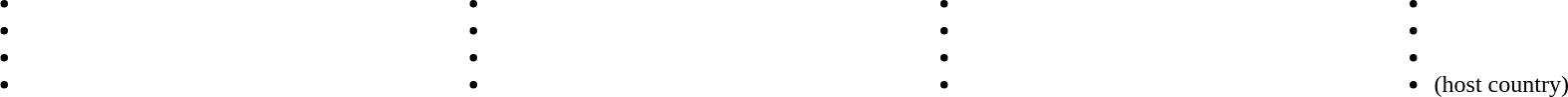<table width=100%>
<tr valign="top">
<td width=25%><br><ul><li></li><li></li><li></li><li></li></ul></td>
<td width=25%><br><ul><li></li><li></li><li></li><li></li></ul></td>
<td width=25%><br><ul><li></li><li></li><li></li><li></li></ul></td>
<td width=25%><br><ul><li></li><li></li><li></li><li> (host country)</li></ul></td>
<td valign="top"></td>
</tr>
</table>
